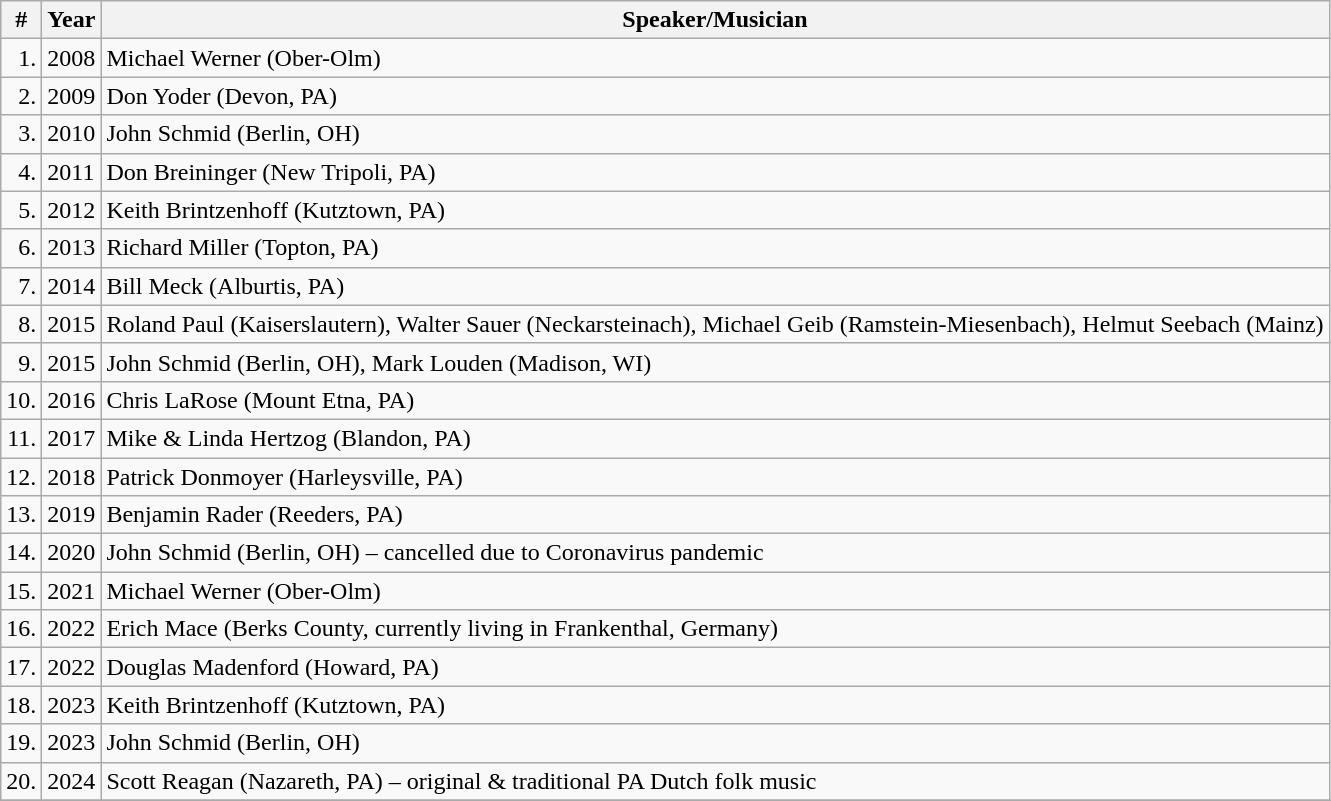<table class="wikitable">
<tr>
<th>#</th>
<th>Year</th>
<th>Speaker/Musician</th>
</tr>
<tr>
<td style="text-align:right">1.</td>
<td>2008</td>
<td>Michael Werner (Ober-Olm)</td>
</tr>
<tr>
<td style="text-align:right">2.</td>
<td>2009</td>
<td>Don Yoder (Devon, PA)</td>
</tr>
<tr>
<td style="text-align:right">3.</td>
<td>2010</td>
<td>John Schmid (Berlin, OH)</td>
</tr>
<tr>
<td style="text-align:right">4.</td>
<td>2011</td>
<td>Don Breininger (New Tripoli, PA)</td>
</tr>
<tr>
<td style="text-align:right">5.</td>
<td>2012</td>
<td>Keith Brintzenhoff (Kutztown, PA)</td>
</tr>
<tr>
<td style="text-align:right">6.</td>
<td>2013</td>
<td>Richard Miller (Topton, PA)</td>
</tr>
<tr>
<td style="text-align:right">7.</td>
<td>2014</td>
<td>Bill Meck (Alburtis, PA)</td>
</tr>
<tr>
<td style="text-align:right">8.</td>
<td>2015</td>
<td>Roland Paul (Kaiserslautern), Walter Sauer (Neckarsteinach), Michael Geib (Ramstein-Miesenbach), Helmut Seebach (Mainz)</td>
</tr>
<tr>
<td style="text-align:right">9.</td>
<td>2015</td>
<td>John Schmid (Berlin, OH), Mark Louden (Madison, WI)</td>
</tr>
<tr>
<td style="text-align:right">10.</td>
<td>2016</td>
<td>Chris LaRose (Mount Etna, PA)</td>
</tr>
<tr>
<td style="text-align:right">11.</td>
<td>2017</td>
<td>Mike & Linda Hertzog (Blandon, PA)</td>
</tr>
<tr>
<td style="text-align:right">12.</td>
<td>2018</td>
<td>Patrick Donmoyer (Harleysville, PA)</td>
</tr>
<tr>
<td style="text-align:right">13.</td>
<td>2019</td>
<td>Benjamin Rader (Reeders, PA)</td>
</tr>
<tr>
<td style="text-align:right">14.</td>
<td>2020</td>
<td>John Schmid (Berlin, OH) – cancelled due to Coronavirus pandemic</td>
</tr>
<tr>
<td style="text-align:right">15.</td>
<td>2021</td>
<td>Michael Werner (Ober-Olm)</td>
</tr>
<tr>
<td style="text-align:right">16.</td>
<td>2022</td>
<td>Erich Mace (Berks County, currently living in Frankenthal, Germany)</td>
</tr>
<tr>
<td style="text-align:right">17.</td>
<td>2022</td>
<td>Douglas Madenford (Howard, PA)</td>
</tr>
<tr>
<td style="text-align:right">18.</td>
<td>2023</td>
<td>Keith Brintzenhoff (Kutztown, PA)</td>
</tr>
<tr>
<td style="text-align:right">19.</td>
<td>2023</td>
<td>John Schmid (Berlin, OH)</td>
</tr>
<tr>
<td style="text-align:right">20.</td>
<td>2024</td>
<td>Scott Reagan (Nazareth, PA) – original & traditional PA Dutch folk music</td>
</tr>
<tr>
</tr>
</table>
